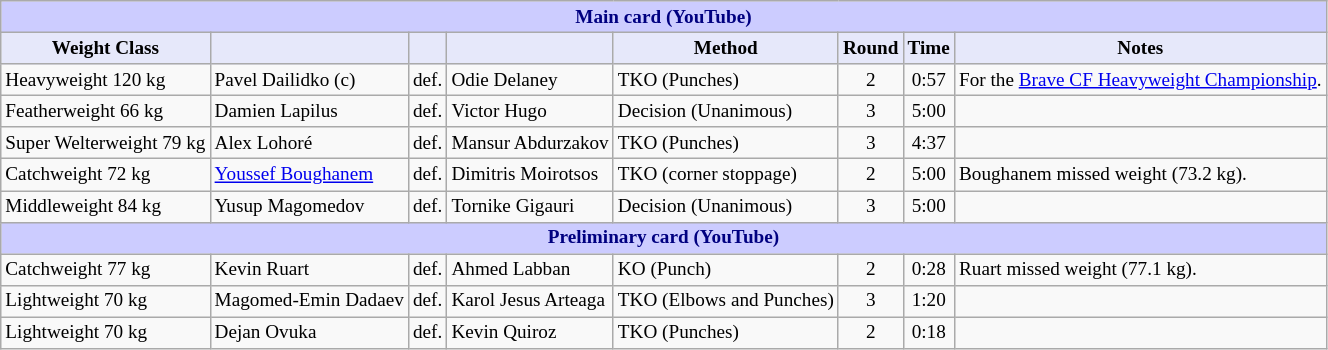<table class="wikitable" style="font-size: 80%;">
<tr>
<th colspan="8" style="background-color: #ccf; color: #000080; text-align: center;"><strong>Main card (YouTube)</strong></th>
</tr>
<tr>
<th colspan="1" style="background-color: #E6E8FA; color: #000000; text-align: center;">Weight Class</th>
<th colspan="1" style="background-color: #E6E8FA; color: #000000; text-align: center;"></th>
<th colspan="1" style="background-color: #E6E8FA; color: #000000; text-align: center;"></th>
<th colspan="1" style="background-color: #E6E8FA; color: #000000; text-align: center;"></th>
<th colspan="1" style="background-color: #E6E8FA; color: #000000; text-align: center;">Method</th>
<th colspan="1" style="background-color: #E6E8FA; color: #000000; text-align: center;">Round</th>
<th colspan="1" style="background-color: #E6E8FA; color: #000000; text-align: center;">Time</th>
<th colspan="1" style="background-color: #E6E8FA; color: #000000; text-align: center;">Notes</th>
</tr>
<tr>
<td>Heavyweight 120 kg</td>
<td> Pavel Dailidko (c)</td>
<td align=center>def.</td>
<td> Odie Delaney</td>
<td>TKO (Punches)</td>
<td align=center>2</td>
<td align=center>0:57</td>
<td>For the <a href='#'>Brave CF Heavyweight Championship</a>.</td>
</tr>
<tr>
<td>Featherweight 66 kg</td>
<td> Damien Lapilus</td>
<td align=center>def.</td>
<td> Victor Hugo</td>
<td>Decision (Unanimous)</td>
<td align=center>3</td>
<td align=center>5:00</td>
<td></td>
</tr>
<tr>
<td>Super Welterweight 79 kg</td>
<td> Alex Lohoré</td>
<td align=center>def.</td>
<td> Mansur Abdurzakov</td>
<td>TKO (Punches)</td>
<td align=center>3</td>
<td align=center>4:37</td>
<td></td>
</tr>
<tr>
<td>Catchweight 72 kg</td>
<td> <a href='#'>Youssef Boughanem</a></td>
<td align=center>def.</td>
<td> Dimitris Moirotsos</td>
<td>TKO (corner stoppage)</td>
<td align=center>2</td>
<td align=center>5:00</td>
<td>Boughanem missed weight (73.2 kg).</td>
</tr>
<tr>
<td>Middleweight 84 kg</td>
<td> Yusup Magomedov</td>
<td align=center>def.</td>
<td> Tornike Gigauri</td>
<td>Decision (Unanimous)</td>
<td align=center>3</td>
<td align=center>5:00</td>
<td></td>
</tr>
<tr>
<th colspan="8" style="background-color: #ccf; color: #000080; text-align: center;"><strong>Preliminary card (YouTube)</strong></th>
</tr>
<tr>
<td>Catchweight 77 kg</td>
<td> Kevin Ruart</td>
<td align=center>def.</td>
<td> Ahmed Labban</td>
<td>KO (Punch)</td>
<td align=center>2</td>
<td align=center>0:28</td>
<td>Ruart missed weight (77.1 kg).</td>
</tr>
<tr>
<td>Lightweight 70 kg</td>
<td> Magomed-Emin Dadaev</td>
<td align=center>def.</td>
<td> Karol Jesus Arteaga</td>
<td>TKO (Elbows and Punches)</td>
<td align=center>3</td>
<td align=center>1:20</td>
<td></td>
</tr>
<tr>
<td>Lightweight 70 kg</td>
<td> Dejan Ovuka</td>
<td align=center>def.</td>
<td> Kevin Quiroz</td>
<td>TKO (Punches)</td>
<td align=center>2</td>
<td align=center>0:18</td>
<td></td>
</tr>
</table>
